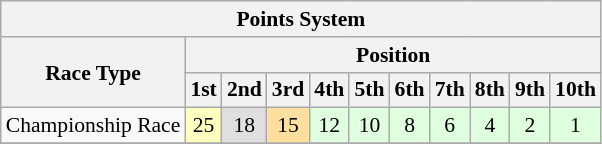<table class="wikitable" style="font-size: 90%;">
<tr>
<th colspan=11>Points System</th>
</tr>
<tr>
<th rowspan=2>Race Type</th>
<th colspan=10>Position</th>
</tr>
<tr>
<th>1st</th>
<th>2nd</th>
<th>3rd</th>
<th>4th</th>
<th>5th</th>
<th>6th</th>
<th>7th</th>
<th>8th</th>
<th>9th</th>
<th>10th</th>
</tr>
<tr>
<td align=center>Championship Race</td>
<td style="background:#FFFFBF;" align="center">25</td>
<td style="background:#DFDFDF;" align="center">18</td>
<td style="background:#FFDF9F;" align="center">15</td>
<td style="background:#DFFFDF;" align="center">12</td>
<td style="background:#DFFFDF;" align="center">10</td>
<td style="background:#DFFFDF;" align="center">8</td>
<td style="background:#DFFFDF;" align="center">6</td>
<td style="background:#DFFFDF;" align="center">4</td>
<td style="background:#DFFFDF;" align="center">2</td>
<td style="background:#DFFFDF;" align="center">1</td>
</tr>
<tr>
</tr>
</table>
